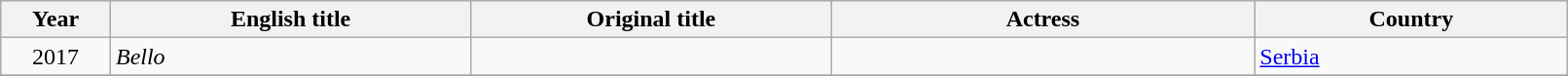<table class="sortable wikitable" width="85%" cellpadding="5">
<tr>
<th width="7%">Year</th>
<th width="23%">English title</th>
<th width="23%">Original title</th>
<th width="27%">Actress</th>
<th width="20%">Country</th>
</tr>
<tr>
<td style="text-align:center;">2017</td>
<td><em>Bello</em> </td>
<td></td>
<td></td>
<td><a href='#'>Serbia</a></td>
</tr>
<tr>
</tr>
</table>
